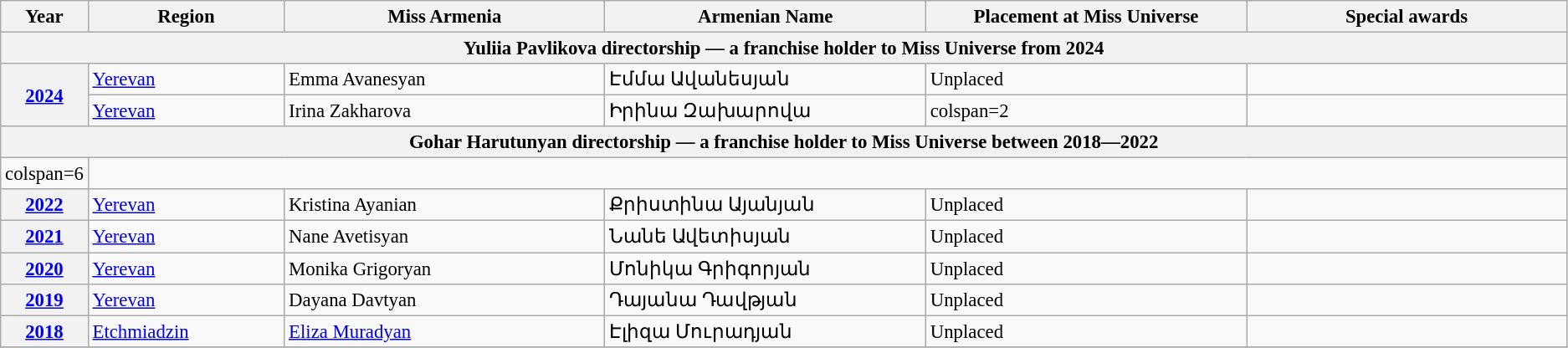<table class="wikitable " style="font-size: 95%;">
<tr>
<th width="60">Year</th>
<th width="150">Region</th>
<th width="250">Miss Armenia</th>
<th width="250">Armenian Name</th>
<th width="250">Placement at Miss Universe</th>
<th width="250">Special awards</th>
</tr>
<tr>
<th colspan="6">Yuliia Pavlikova directorship — a franchise holder to Miss Universe from 2024</th>
</tr>
<tr>
<th rowspan="2"><a href='#'>2024</a></th>
<td><a href='#'>Yerevan</a></td>
<td>Emma Avanesyan</td>
<td>Էմմա Ավանեսյան</td>
<td>Unplaced</td>
<td></td>
</tr>
<tr>
<td><a href='#'>Yerevan</a></td>
<td>Irina Zakharova </td>
<td>Իրինա Զախարովա</td>
<td>colspan=2 </td>
</tr>
<tr>
<th colspan="6">Gohar Harutunyan directorship — a franchise holder to Miss Universe between 2018―2022</th>
</tr>
<tr>
<td>colspan=6 </td>
</tr>
<tr>
<th><a href='#'>2022</a></th>
<td><a href='#'>Yerevan</a></td>
<td>Kristina Ayanian</td>
<td>Քրիստինա Այանյան</td>
<td>Unplaced</td>
<td></td>
</tr>
<tr>
<th><a href='#'>2021</a></th>
<td><a href='#'>Yerevan</a></td>
<td>Nane Avetisyan</td>
<td>Նանե Ավետիսյան</td>
<td>Unplaced</td>
<td></td>
</tr>
<tr>
<th><a href='#'>2020</a></th>
<td><a href='#'>Yerevan</a></td>
<td>Monika Grigoryan</td>
<td>Մոնիկա Գրիգորյան</td>
<td>Unplaced</td>
<td></td>
</tr>
<tr>
<th><a href='#'>2019</a></th>
<td><a href='#'>Yerevan</a></td>
<td>Dayana Davtyan</td>
<td>Դայանա Դավթյան</td>
<td>Unplaced</td>
<td></td>
</tr>
<tr>
<th><a href='#'>2018</a></th>
<td><a href='#'>Etchmiadzin</a></td>
<td><a href='#'>Eliza Muradyan</a></td>
<td>Էլիզա Մուրադյան</td>
<td>Unplaced</td>
<td></td>
</tr>
<tr>
</tr>
</table>
